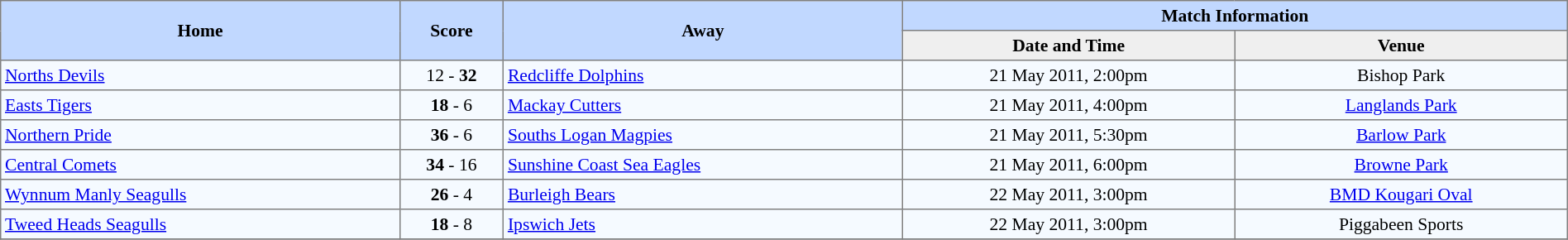<table border=1 style="border-collapse:collapse; font-size:90%; text-align:center;" cellpadding=3 cellspacing=0>
<tr bgcolor=#C1D8FF>
<th rowspan=2 width=12%>Home</th>
<th rowspan=2 width=3%>Score</th>
<th rowspan=2 width=12%>Away</th>
<th colspan=5>Match Information</th>
</tr>
<tr bgcolor=#EFEFEF>
<th width=10%>Date and Time</th>
<th width=10%>Venue</th>
</tr>
<tr bgcolor=#F5FAFF>
<td align=left> <a href='#'>Norths Devils</a></td>
<td>12 - <strong>32</strong></td>
<td align=left> <a href='#'>Redcliffe Dolphins</a></td>
<td>21 May 2011, 2:00pm</td>
<td>Bishop Park</td>
</tr>
<tr bgcolor=#F5FAFF>
<td align=left> <a href='#'>Easts Tigers</a></td>
<td><strong>18</strong> - 6</td>
<td align=left> <a href='#'>Mackay Cutters</a></td>
<td>21 May 2011, 4:00pm</td>
<td><a href='#'>Langlands Park</a></td>
</tr>
<tr bgcolor=#F5FAFF>
<td align=left> <a href='#'>Northern Pride</a></td>
<td><strong>36</strong> - 6</td>
<td align=left> <a href='#'>Souths Logan Magpies</a></td>
<td>21 May 2011, 5:30pm</td>
<td><a href='#'>Barlow Park</a></td>
</tr>
<tr bgcolor=#F5FAFF>
<td align=left> <a href='#'>Central Comets</a></td>
<td><strong>34</strong> - 16</td>
<td align=left> <a href='#'>Sunshine Coast Sea Eagles</a></td>
<td>21 May 2011, 6:00pm</td>
<td><a href='#'>Browne Park</a></td>
</tr>
<tr bgcolor=#F5FAFF>
<td align=left> <a href='#'>Wynnum Manly Seagulls</a></td>
<td><strong>26</strong> - 4</td>
<td align=left> <a href='#'>Burleigh Bears</a></td>
<td>22 May 2011, 3:00pm</td>
<td><a href='#'>BMD Kougari Oval</a></td>
</tr>
<tr bgcolor=#F5FAFF>
<td align=left> <a href='#'>Tweed Heads Seagulls</a></td>
<td><strong>18</strong> - 8</td>
<td align=left> <a href='#'>Ipswich Jets</a></td>
<td>22 May 2011, 3:00pm</td>
<td>Piggabeen Sports</td>
</tr>
<tr>
</tr>
</table>
